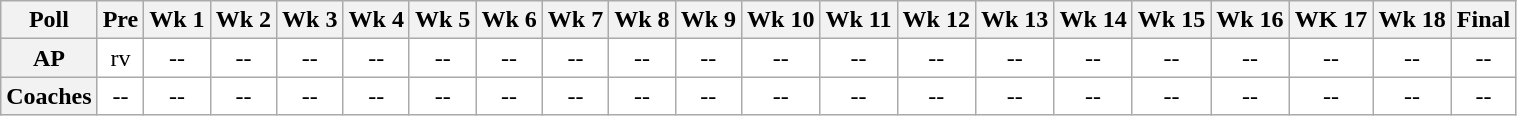<table class="wikitable" style="white-space:nowrap;">
<tr>
<th>Poll</th>
<th>Pre</th>
<th>Wk 1</th>
<th>Wk 2</th>
<th>Wk 3</th>
<th>Wk 4</th>
<th>Wk 5</th>
<th>Wk 6</th>
<th>Wk 7</th>
<th>Wk 8</th>
<th>Wk 9</th>
<th>Wk 10</th>
<th>Wk 11</th>
<th>Wk 12</th>
<th>Wk 13</th>
<th>Wk 14</th>
<th>Wk 15</th>
<th>Wk 16</th>
<th>WK 17</th>
<th>Wk 18</th>
<th>Final</th>
</tr>
<tr style="text-align:center;">
<th>AP</th>
<td style="background:#FFF;">rv</td>
<td style="background:#FFF;">--</td>
<td style="background:#FFF;">--</td>
<td style="background:#FFF;">--</td>
<td style="background:#FFF;">--</td>
<td style="background:#FFF;">--</td>
<td style="background:#FFF;">--</td>
<td style="background:#FFF;">--</td>
<td style="background:#FFF;">--</td>
<td style="background:#FFF;">--</td>
<td style="background:#FFF;">--</td>
<td style="background:#FFF;">--</td>
<td style="background:#FFF;">--</td>
<td style="background:#FFF;">--</td>
<td style="background:#FFF;">--</td>
<td style="background:#FFF;">--</td>
<td style="background:#FFF;">--</td>
<td style="background:#FFF;">--</td>
<td style="background:#FFF;">--</td>
<td style="background:#FFF;">--</td>
</tr>
<tr style="text-align:center;">
<th>Coaches</th>
<td style="background:#FFF;">--</td>
<td style="background:#FFF;">--</td>
<td style="background:#FFF;">--</td>
<td style="background:#FFF;">--</td>
<td style="background:#FFF;">--</td>
<td style="background:#FFF;">--</td>
<td style="background:#FFF;">--</td>
<td style="background:#FFF;">--</td>
<td style="background:#FFF;">--</td>
<td style="background:#FFF;">--</td>
<td style="background:#FFF;">--</td>
<td style="background:#FFF;">--</td>
<td style="background:#FFF;">--</td>
<td style="background:#FFF;">--</td>
<td style="background:#FFF;">--</td>
<td style="background:#FFF;">--</td>
<td style="background:#FFF;">--</td>
<td style="background:#FFF;">--</td>
<td style="background:#FFF;">--</td>
<td style="background:#FFF;">--</td>
</tr>
</table>
